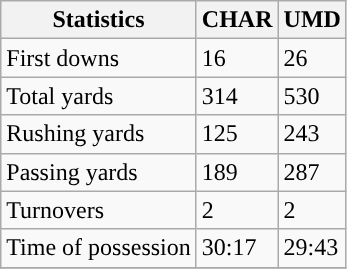<table class="wikitable" style="float: left;">
<tr>
<th>Statistics</th>
<th>CHAR</th>
<th>UMD</th>
</tr>
<tr>
<td>First downs</td>
<td>16</td>
<td>26</td>
</tr>
<tr>
<td>Total yards</td>
<td>314</td>
<td>530</td>
</tr>
<tr>
<td>Rushing yards</td>
<td>125</td>
<td>243</td>
</tr>
<tr>
<td>Passing yards</td>
<td>189</td>
<td>287</td>
</tr>
<tr>
<td>Turnovers</td>
<td>2</td>
<td>2</td>
</tr>
<tr>
<td>Time of possession</td>
<td>30:17</td>
<td>29:43</td>
</tr>
<tr>
</tr>
</table>
